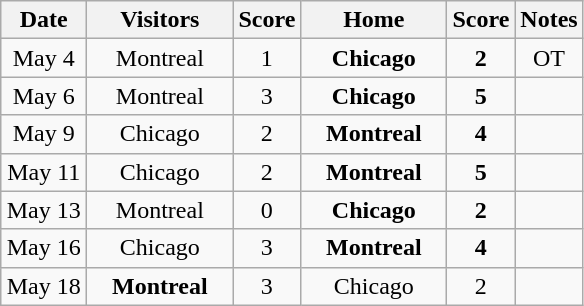<table class="wikitable">
<tr>
<th width="50">Date</th>
<th width="90">Visitors</th>
<th width="25">Score</th>
<th width="90">Home</th>
<th width="25">Score</th>
<th>Notes</th>
</tr>
<tr align="center">
<td>May 4</td>
<td>Montreal</td>
<td>1</td>
<td><strong>Chicago</strong></td>
<td><strong>2</strong></td>
<td>OT</td>
</tr>
<tr align="center">
<td>May 6</td>
<td>Montreal</td>
<td>3</td>
<td><strong>Chicago</strong></td>
<td><strong>5</strong></td>
<td></td>
</tr>
<tr align="center">
<td>May 9</td>
<td>Chicago</td>
<td>2</td>
<td><strong>Montreal </strong></td>
<td><strong>4</strong></td>
<td></td>
</tr>
<tr align="center">
<td>May 11</td>
<td>Chicago</td>
<td>2</td>
<td><strong>Montreal </strong></td>
<td><strong>5</strong></td>
<td></td>
</tr>
<tr align="center">
<td>May 13</td>
<td>Montreal</td>
<td>0</td>
<td><strong>Chicago</strong></td>
<td><strong>2</strong></td>
<td></td>
</tr>
<tr align="center">
<td>May 16</td>
<td>Chicago</td>
<td>3</td>
<td><strong>Montreal </strong></td>
<td><strong>4</strong></td>
<td></td>
</tr>
<tr align="center">
<td>May 18</td>
<td><strong>Montreal</strong></td>
<td>3</td>
<td>Chicago</td>
<td>2</td>
<td></td>
</tr>
</table>
